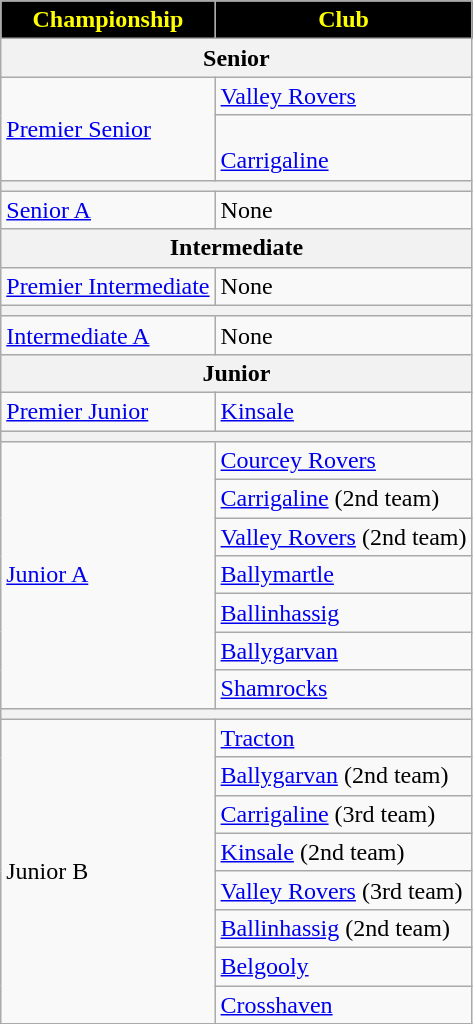<table class="wikitable sortable">
<tr>
<th style="background:black;color:yellow">Championship</th>
<th style="background:black;color:yellow">Club</th>
</tr>
<tr>
<th colspan="2">Senior</th>
</tr>
<tr>
<td rowspan="2"><a href='#'>Premier Senior</a></td>
<td> <a href='#'>Valley Rovers</a></td>
</tr>
<tr>
<td><br> <a href='#'>Carrigaline</a></td>
</tr>
<tr>
<th colspan="2"></th>
</tr>
<tr>
<td rowspan="1"><a href='#'>Senior A</a></td>
<td colspan="1">None</td>
</tr>
<tr>
<th colspan="2">Intermediate</th>
</tr>
<tr>
<td rowspan="1"><a href='#'>Premier Intermediate</a></td>
<td colspan="1">None</td>
</tr>
<tr>
<th colspan="2"></th>
</tr>
<tr>
<td rowspan="1"><a href='#'>Intermediate A</a></td>
<td colspan="1">None</td>
</tr>
<tr>
<th colspan="2">Junior</th>
</tr>
<tr>
<td rowspan="1"><a href='#'>Premier Junior</a></td>
<td> <a href='#'>Kinsale</a></td>
</tr>
<tr>
<th colspan="2"></th>
</tr>
<tr>
<td rowspan="7"><a href='#'>Junior A</a></td>
<td> <a href='#'>Courcey Rovers</a></td>
</tr>
<tr>
<td> <a href='#'>Carrigaline</a> (2nd team)</td>
</tr>
<tr>
<td> <a href='#'>Valley Rovers</a> (2nd team)</td>
</tr>
<tr>
<td> <a href='#'>Ballymartle</a></td>
</tr>
<tr>
<td> <a href='#'>Ballinhassig</a></td>
</tr>
<tr>
<td> <a href='#'>Ballygarvan</a></td>
</tr>
<tr>
<td> <a href='#'>Shamrocks</a></td>
</tr>
<tr>
<th colspan="2"></th>
</tr>
<tr>
<td rowspan="8">Junior B</td>
<td> <a href='#'>Tracton</a></td>
</tr>
<tr>
<td> <a href='#'>Ballygarvan</a> (2nd team)</td>
</tr>
<tr>
<td> <a href='#'>Carrigaline</a> (3rd team)</td>
</tr>
<tr>
<td> <a href='#'>Kinsale</a> (2nd team)</td>
</tr>
<tr>
<td> <a href='#'>Valley Rovers</a> (3rd team)</td>
</tr>
<tr>
<td> <a href='#'>Ballinhassig</a> (2nd team)</td>
</tr>
<tr>
<td> <a href='#'>Belgooly</a></td>
</tr>
<tr>
<td> <a href='#'>Crosshaven</a></td>
</tr>
</table>
